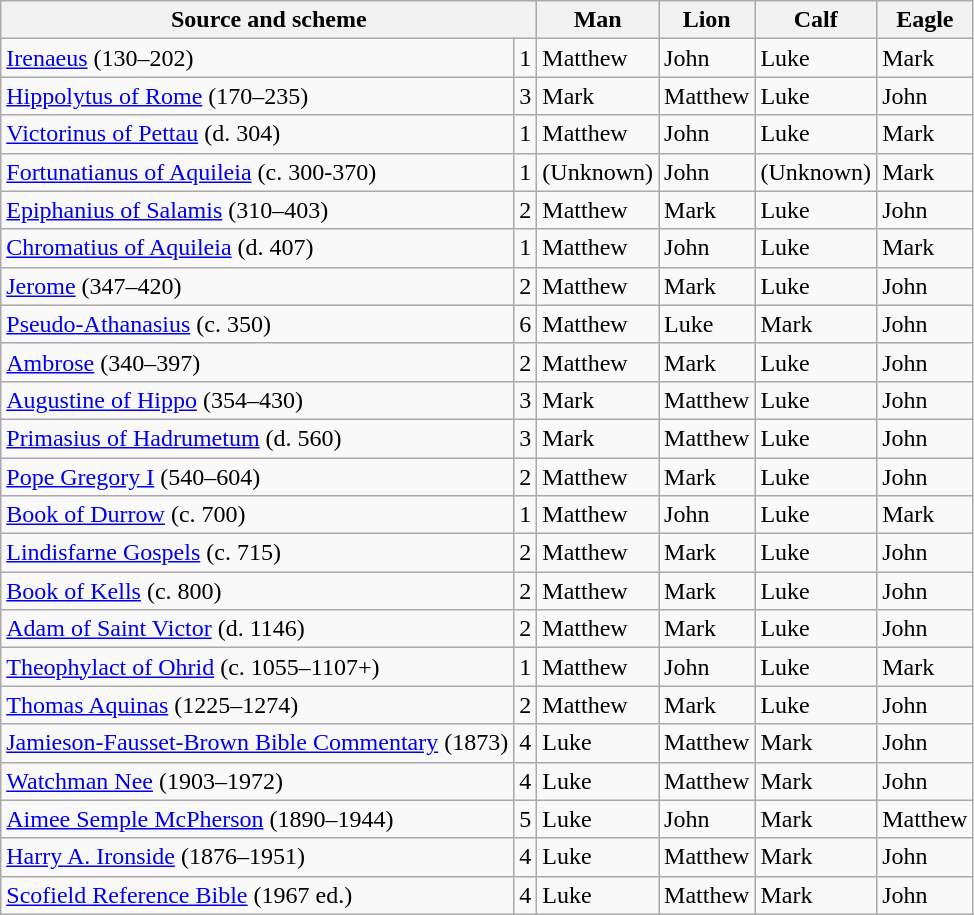<table class="wikitable">
<tr>
<th colspan=2>Source and scheme</th>
<th>Man</th>
<th>Lion</th>
<th>Calf</th>
<th>Eagle</th>
</tr>
<tr>
<td><a href='#'>Irenaeus</a> (130–202)</td>
<td>1</td>
<td>Matthew</td>
<td>John</td>
<td>Luke</td>
<td>Mark</td>
</tr>
<tr>
<td><a href='#'>Hippolytus of Rome</a> (170–235)</td>
<td>3</td>
<td>Mark</td>
<td>Matthew</td>
<td>Luke</td>
<td>John</td>
</tr>
<tr>
<td><a href='#'>Victorinus of Pettau</a> (d. 304)</td>
<td>1</td>
<td>Matthew</td>
<td>John</td>
<td>Luke</td>
<td>Mark</td>
</tr>
<tr>
<td><a href='#'>Fortunatianus of Aquileia</a> (c. 300-370)</td>
<td>1</td>
<td>(Unknown)</td>
<td>John</td>
<td>(Unknown)</td>
<td>Mark</td>
</tr>
<tr>
<td><a href='#'>Epiphanius of Salamis</a> (310–403)</td>
<td>2</td>
<td>Matthew</td>
<td>Mark</td>
<td>Luke</td>
<td>John</td>
</tr>
<tr>
<td><a href='#'>Chromatius of Aquileia</a> (d. 407)</td>
<td>1</td>
<td>Matthew</td>
<td>John</td>
<td>Luke</td>
<td>Mark</td>
</tr>
<tr>
<td><a href='#'>Jerome</a> (347–420)</td>
<td>2</td>
<td>Matthew</td>
<td>Mark</td>
<td>Luke</td>
<td>John</td>
</tr>
<tr>
<td><a href='#'>Pseudo-Athanasius</a> (c. 350)</td>
<td>6</td>
<td>Matthew</td>
<td>Luke</td>
<td>Mark</td>
<td>John</td>
</tr>
<tr>
<td><a href='#'>Ambrose</a> (340–397)</td>
<td>2</td>
<td>Matthew</td>
<td>Mark</td>
<td>Luke</td>
<td>John</td>
</tr>
<tr>
<td><a href='#'>Augustine of Hippo</a> (354–430)</td>
<td>3</td>
<td>Mark</td>
<td>Matthew</td>
<td>Luke</td>
<td>John</td>
</tr>
<tr>
<td><a href='#'>Primasius of Hadrumetum</a> (d. 560)</td>
<td>3</td>
<td>Mark</td>
<td>Matthew</td>
<td>Luke</td>
<td>John</td>
</tr>
<tr>
<td><a href='#'>Pope Gregory I</a> (540–604)</td>
<td>2</td>
<td>Matthew</td>
<td>Mark</td>
<td>Luke</td>
<td>John</td>
</tr>
<tr>
<td><a href='#'>Book of Durrow</a> (c. 700)</td>
<td>1</td>
<td>Matthew</td>
<td>John</td>
<td>Luke</td>
<td>Mark</td>
</tr>
<tr>
<td><a href='#'>Lindisfarne Gospels</a> (c. 715)</td>
<td>2</td>
<td>Matthew</td>
<td>Mark</td>
<td>Luke</td>
<td>John</td>
</tr>
<tr>
<td><a href='#'>Book of Kells</a> (c. 800)</td>
<td>2</td>
<td>Matthew</td>
<td>Mark</td>
<td>Luke</td>
<td>John</td>
</tr>
<tr>
<td><a href='#'>Adam of Saint Victor</a> (d. 1146)</td>
<td>2</td>
<td>Matthew</td>
<td>Mark</td>
<td>Luke</td>
<td>John</td>
</tr>
<tr>
<td><a href='#'>Theophylact of Ohrid</a> (c. 1055–1107+)</td>
<td>1</td>
<td>Matthew</td>
<td>John</td>
<td>Luke</td>
<td>Mark</td>
</tr>
<tr>
<td><a href='#'>Thomas Aquinas</a> (1225–1274)</td>
<td>2</td>
<td>Matthew</td>
<td>Mark</td>
<td>Luke</td>
<td>John</td>
</tr>
<tr>
<td><a href='#'>Jamieson-Fausset-Brown Bible Commentary</a> (1873)</td>
<td>4</td>
<td>Luke</td>
<td>Matthew</td>
<td>Mark</td>
<td>John</td>
</tr>
<tr>
<td><a href='#'>Watchman Nee</a> (1903–1972)</td>
<td>4</td>
<td>Luke</td>
<td>Matthew</td>
<td>Mark</td>
<td>John</td>
</tr>
<tr>
<td><a href='#'>Aimee Semple McPherson</a> (1890–1944)</td>
<td>5</td>
<td>Luke</td>
<td>John</td>
<td>Mark</td>
<td>Matthew</td>
</tr>
<tr>
<td><a href='#'>Harry A. Ironside</a> (1876–1951)</td>
<td>4</td>
<td>Luke</td>
<td>Matthew</td>
<td>Mark</td>
<td>John</td>
</tr>
<tr>
<td><a href='#'>Scofield Reference Bible</a> (1967 ed.)</td>
<td>4</td>
<td>Luke</td>
<td>Matthew</td>
<td>Mark</td>
<td>John</td>
</tr>
</table>
